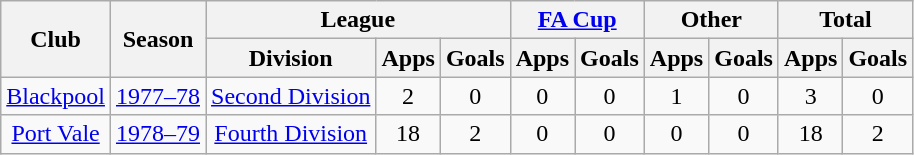<table class="wikitable" style="text-align:center">
<tr>
<th rowspan="2">Club</th>
<th rowspan="2">Season</th>
<th colspan="3">League</th>
<th colspan="2"><a href='#'>FA Cup</a></th>
<th colspan="2">Other</th>
<th colspan="2">Total</th>
</tr>
<tr>
<th>Division</th>
<th>Apps</th>
<th>Goals</th>
<th>Apps</th>
<th>Goals</th>
<th>Apps</th>
<th>Goals</th>
<th>Apps</th>
<th>Goals</th>
</tr>
<tr>
<td><a href='#'>Blackpool</a></td>
<td><a href='#'>1977–78</a></td>
<td><a href='#'>Second Division</a></td>
<td>2</td>
<td>0</td>
<td>0</td>
<td>0</td>
<td>1</td>
<td>0</td>
<td>3</td>
<td>0</td>
</tr>
<tr>
<td><a href='#'>Port Vale</a></td>
<td><a href='#'>1978–79</a></td>
<td><a href='#'>Fourth Division</a></td>
<td>18</td>
<td>2</td>
<td>0</td>
<td>0</td>
<td>0</td>
<td>0</td>
<td>18</td>
<td>2</td>
</tr>
</table>
